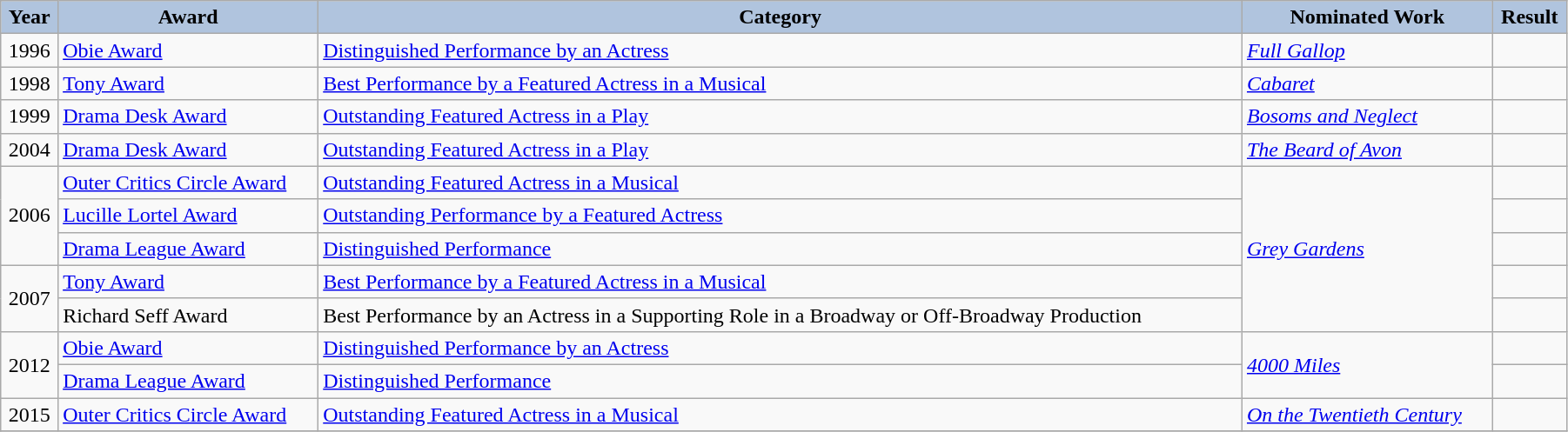<table class="wikitable" style="font-size:100%; background: #f9f9f9; width:95%">
<tr align="center">
<th style="background:#B0C4DE">Year</th>
<th style="background:#B0C4DE">Award</th>
<th style="background:#B0C4DE">Category</th>
<th style="background:#B0C4DE">Nominated Work</th>
<th style="background:#B0C4DE">Result</th>
</tr>
<tr>
<td rowspan="1" align="center">1996</td>
<td><a href='#'>Obie Award</a></td>
<td><a href='#'>Distinguished Performance by an Actress</a></td>
<td rowspan="1"><em><a href='#'>Full Gallop</a></em></td>
<td></td>
</tr>
<tr>
<td rowspan="1" align="center">1998</td>
<td><a href='#'>Tony Award</a></td>
<td><a href='#'>Best Performance by a Featured Actress in a Musical</a></td>
<td rowspan="1"><em><a href='#'>Cabaret</a></em></td>
<td></td>
</tr>
<tr>
<td rowspan="1" align="center">1999</td>
<td><a href='#'>Drama Desk Award</a></td>
<td><a href='#'>Outstanding Featured Actress in a Play</a></td>
<td rowspan="1"><em><a href='#'>Bosoms and Neglect</a></em></td>
<td></td>
</tr>
<tr>
<td rowspan="1" align="center">2004</td>
<td><a href='#'>Drama Desk Award</a></td>
<td><a href='#'>Outstanding Featured Actress in a Play</a></td>
<td rowspan="1"><em><a href='#'>The Beard of Avon</a></em></td>
<td></td>
</tr>
<tr>
<td rowspan="3" align="center">2006</td>
<td><a href='#'>Outer Critics Circle Award</a></td>
<td><a href='#'>Outstanding Featured Actress in a Musical</a></td>
<td rowspan="5"><em><a href='#'>Grey Gardens</a></em></td>
<td></td>
</tr>
<tr>
<td><a href='#'>Lucille Lortel Award</a></td>
<td><a href='#'>Outstanding Performance by a Featured Actress</a></td>
<td></td>
</tr>
<tr>
<td><a href='#'>Drama League Award</a></td>
<td><a href='#'>Distinguished Performance</a></td>
<td></td>
</tr>
<tr>
<td rowspan="2" align="center">2007</td>
<td><a href='#'>Tony Award</a></td>
<td><a href='#'>Best Performance by a Featured Actress in a Musical</a></td>
<td></td>
</tr>
<tr>
<td>Richard Seff Award</td>
<td>Best Performance by an Actress in a Supporting Role in a Broadway or Off-Broadway Production</td>
<td></td>
</tr>
<tr>
<td rowspan="2" align="center">2012</td>
<td><a href='#'>Obie Award</a></td>
<td><a href='#'>Distinguished Performance by an Actress</a></td>
<td rowspan="2"><em><a href='#'>4000 Miles</a></em></td>
<td></td>
</tr>
<tr>
<td><a href='#'>Drama League Award</a></td>
<td><a href='#'>Distinguished Performance</a></td>
<td></td>
</tr>
<tr>
<td rowspan="1" align="center">2015</td>
<td><a href='#'>Outer Critics Circle Award</a></td>
<td><a href='#'>Outstanding Featured Actress in a Musical</a></td>
<td rowspan="1"><em><a href='#'>On the Twentieth Century</a></em></td>
<td></td>
</tr>
<tr>
</tr>
</table>
